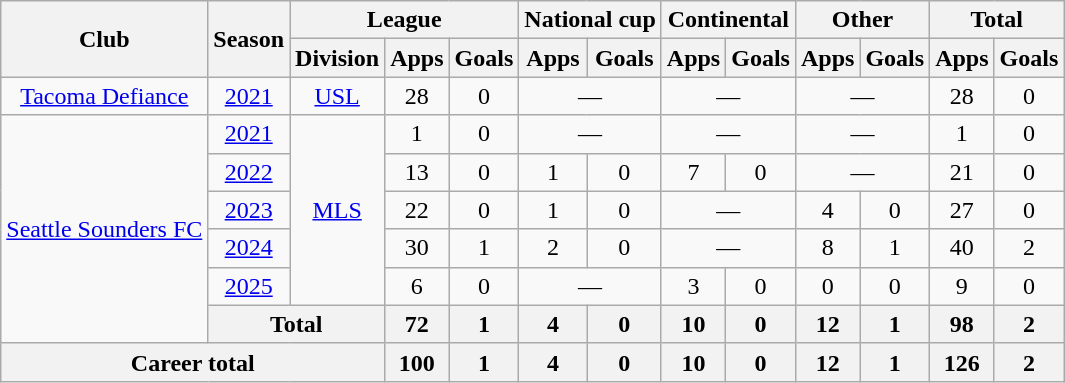<table class=wikitable style=text-align:center>
<tr>
<th rowspan=2>Club</th>
<th rowspan=2>Season</th>
<th colspan=3>League</th>
<th colspan=2>National cup</th>
<th colspan=2>Continental</th>
<th colspan=2>Other</th>
<th colspan=2>Total</th>
</tr>
<tr>
<th>Division</th>
<th>Apps</th>
<th>Goals</th>
<th>Apps</th>
<th>Goals</th>
<th>Apps</th>
<th>Goals</th>
<th>Apps</th>
<th>Goals</th>
<th>Apps</th>
<th>Goals</th>
</tr>
<tr>
<td rowspan=1><a href='#'>Tacoma Defiance</a></td>
<td><a href='#'>2021</a></td>
<td><a href='#'>USL</a></td>
<td>28</td>
<td>0</td>
<td colspan=2>—</td>
<td colspan=2>—</td>
<td colspan=2>—</td>
<td>28</td>
<td>0</td>
</tr>
<tr>
<td rowspan=6><a href='#'>Seattle Sounders FC</a></td>
<td><a href='#'>2021</a></td>
<td rowspan=5><a href='#'>MLS</a></td>
<td>1</td>
<td>0</td>
<td colspan=2>—</td>
<td colspan=2>—</td>
<td colspan=2>—</td>
<td>1</td>
<td>0</td>
</tr>
<tr>
<td><a href='#'>2022</a></td>
<td>13</td>
<td>0</td>
<td>1</td>
<td>0</td>
<td>7</td>
<td>0</td>
<td colspan=2>—</td>
<td>21</td>
<td>0</td>
</tr>
<tr>
<td><a href='#'>2023</a></td>
<td>22</td>
<td>0</td>
<td>1</td>
<td>0</td>
<td colspan=2>—</td>
<td>4</td>
<td>0</td>
<td>27</td>
<td>0</td>
</tr>
<tr>
<td><a href='#'>2024</a></td>
<td>30</td>
<td>1</td>
<td>2</td>
<td>0</td>
<td colspan=2>—</td>
<td>8</td>
<td>1</td>
<td>40</td>
<td>2</td>
</tr>
<tr>
<td><a href='#'>2025</a></td>
<td>6</td>
<td>0</td>
<td colspan=2>—</td>
<td>3</td>
<td>0</td>
<td>0</td>
<td>0</td>
<td>9</td>
<td>0</td>
</tr>
<tr>
<th colspan="2">Total</th>
<th>72</th>
<th>1</th>
<th>4</th>
<th>0</th>
<th>10</th>
<th>0</th>
<th>12</th>
<th>1</th>
<th>98</th>
<th>2</th>
</tr>
<tr>
<th colspan=3>Career total</th>
<th>100</th>
<th>1</th>
<th>4</th>
<th>0</th>
<th>10</th>
<th>0</th>
<th>12</th>
<th>1</th>
<th>126</th>
<th>2</th>
</tr>
</table>
